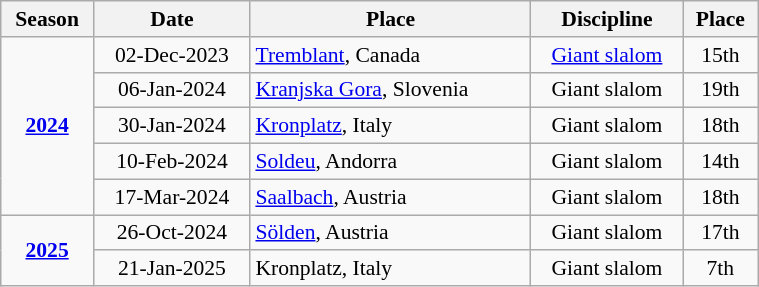<table class="wikitable sortable" width=40% style="font-size:90%; text-align:center;">
<tr>
<th>Season</th>
<th>Date</th>
<th>Place</th>
<th>Discipline</th>
<th>Place</th>
</tr>
<tr>
<td rowspan=5><strong><a href='#'>2024</a></strong></td>
<td>02-Dec-2023</td>
<td align=left> <a href='#'>Tremblant</a>, Canada</td>
<td><a href='#'>Giant slalom</a></td>
<td>15th</td>
</tr>
<tr>
<td>06-Jan-2024</td>
<td align=left> <a href='#'>Kranjska Gora</a>, Slovenia</td>
<td>Giant slalom</td>
<td>19th</td>
</tr>
<tr>
<td>30-Jan-2024</td>
<td align=left> <a href='#'>Kronplatz</a>, Italy</td>
<td>Giant slalom</td>
<td>18th</td>
</tr>
<tr>
<td>10-Feb-2024</td>
<td align=left> <a href='#'>Soldeu</a>, Andorra</td>
<td>Giant slalom</td>
<td>14th</td>
</tr>
<tr>
<td>17-Mar-2024</td>
<td align=left> <a href='#'>Saalbach</a>, Austria</td>
<td>Giant slalom</td>
<td>18th</td>
</tr>
<tr>
<td rowspan=2><strong><a href='#'>2025</a></strong></td>
<td>26-Oct-2024</td>
<td align=left> <a href='#'>Sölden</a>, Austria</td>
<td>Giant slalom</td>
<td>17th</td>
</tr>
<tr>
<td>21-Jan-2025</td>
<td align=left> Kronplatz, Italy</td>
<td>Giant slalom</td>
<td>7th</td>
</tr>
</table>
